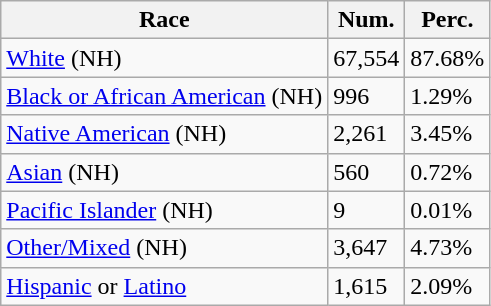<table class="wikitable">
<tr>
<th>Race</th>
<th>Num.</th>
<th>Perc.</th>
</tr>
<tr>
<td><a href='#'>White</a> (NH)</td>
<td>67,554</td>
<td>87.68%</td>
</tr>
<tr>
<td><a href='#'>Black or African American</a> (NH)</td>
<td>996</td>
<td>1.29%</td>
</tr>
<tr>
<td><a href='#'>Native American</a> (NH)</td>
<td>2,261</td>
<td>3.45%</td>
</tr>
<tr>
<td><a href='#'>Asian</a> (NH)</td>
<td>560</td>
<td>0.72%</td>
</tr>
<tr>
<td><a href='#'>Pacific Islander</a> (NH)</td>
<td>9</td>
<td>0.01%</td>
</tr>
<tr>
<td><a href='#'>Other/Mixed</a> (NH)</td>
<td>3,647</td>
<td>4.73%</td>
</tr>
<tr>
<td><a href='#'>Hispanic</a> or <a href='#'>Latino</a></td>
<td>1,615</td>
<td>2.09%</td>
</tr>
</table>
